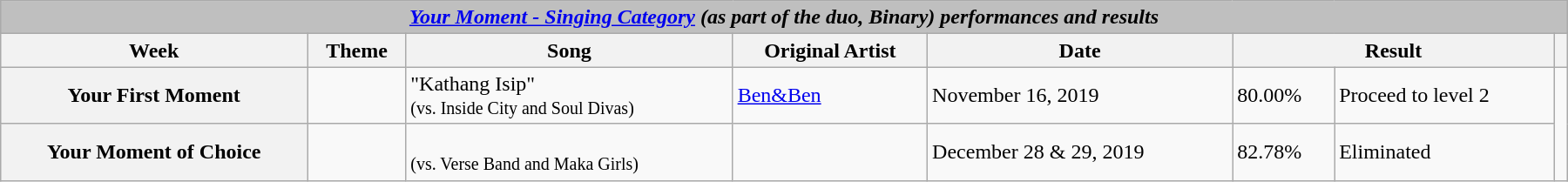<table class="wikitable mw-collapsible collapsible autocollapse" style="width:95%; margin:1em auto;">
<tr>
<th colspan="8" style="background:#BFBFBF;"><strong><em><a href='#'>Your Moment - Singing Category</a><em> (as part of the duo, </em>Binary<em>) performances and results<strong></th>
</tr>
<tr>
<th scope="col">Week</th>
<th scope="col">Theme</th>
<th scope="col">Song</th>
<th scope="col">Original Artist</th>
<th scope="col">Date</th>
<th scope="col" colspan="2">Result</th>
<th scope="col"></th>
</tr>
<tr>
<th scope="row">Your First Moment</th>
<td></td>
<td>"Kathang Isip"<br><small>(vs. Inside City and Soul Divas)</small></td>
<td><a href='#'>Ben&Ben</a></td>
<td>November 16, 2019</td>
<td>80.00%</td>
<td>Proceed to level 2</td>
<td scope="row" rowspan="2"></td>
</tr>
<tr>
<th scope="row">Your Moment of Choice</th>
<td></td>
<td><br><small>(vs. Verse Band and Maka Girls)</small></td>
<td></td>
<td>December 28 & 29, 2019</td>
<td>82.78%</td>
<td>Eliminated</td>
</tr>
</table>
